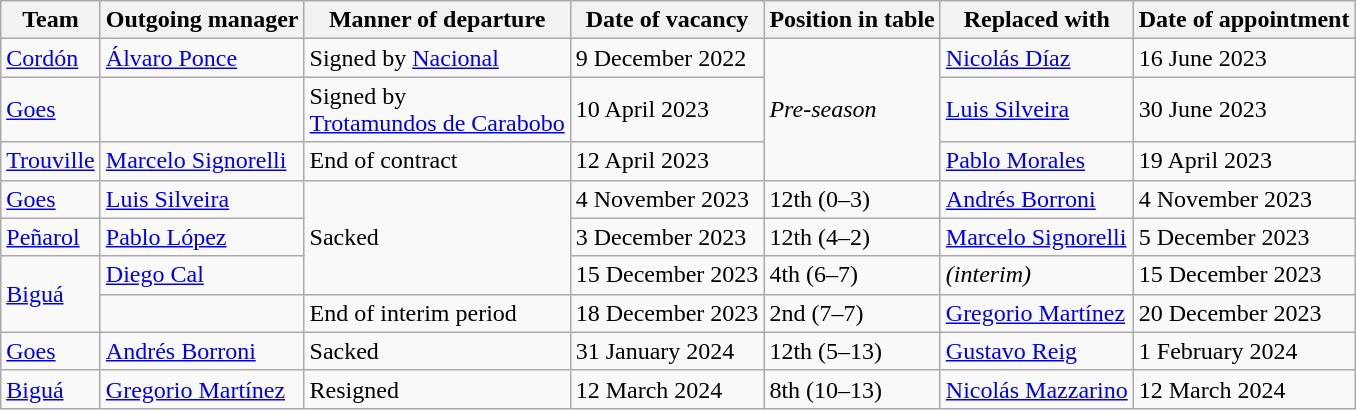<table class="wikitable sortable">
<tr>
<th>Team</th>
<th>Outgoing manager</th>
<th>Manner of departure</th>
<th>Date of vacancy</th>
<th>Position in table</th>
<th>Replaced with</th>
<th>Date of appointment</th>
</tr>
<tr>
<td><a href='#'>Cordón</a></td>
<td> <a href='#'>Álvaro Ponce</a></td>
<td>Signed by <a href='#'>Nacional</a></td>
<td>9 December 2022</td>
<td rowspan="3"><em>Pre-season</em></td>
<td> <a href='#'>Nicolás Díaz</a></td>
<td>16 June 2023</td>
</tr>
<tr>
<td><a href='#'>Goes</a></td>
<td></td>
<td>Signed by<br> <a href='#'>Trotamundos de Carabobo</a></td>
<td>10 April 2023</td>
<td> <a href='#'>Luis Silveira</a></td>
<td>30 June 2023</td>
</tr>
<tr>
<td><a href='#'>Trouville</a></td>
<td> <a href='#'>Marcelo Signorelli</a></td>
<td>End of contract</td>
<td>12 April 2023</td>
<td> <a href='#'>Pablo Morales</a></td>
<td>19 April 2023</td>
</tr>
<tr>
<td><a href='#'>Goes</a></td>
<td> <a href='#'>Luis Silveira</a></td>
<td rowspan="3">Sacked</td>
<td>4 November 2023</td>
<td>12th (0–3)</td>
<td> <a href='#'>Andrés Borroni</a></td>
<td>4 November 2023</td>
</tr>
<tr>
<td><a href='#'>Peñarol</a></td>
<td> <a href='#'>Pablo López</a></td>
<td>3 December 2023</td>
<td>12th (4–2)</td>
<td> <a href='#'>Marcelo Signorelli</a></td>
<td>5 December 2023</td>
</tr>
<tr>
<td rowspan="2"><a href='#'>Biguá</a></td>
<td> <a href='#'>Diego Cal</a></td>
<td>15 December 2023</td>
<td>4th (6–7)</td>
<td> <em>(interim)</em></td>
<td>15 December 2023</td>
</tr>
<tr>
<td></td>
<td>End of interim period</td>
<td>18 December 2023</td>
<td>2nd (7–7)</td>
<td> <a href='#'>Gregorio Martínez</a></td>
<td>20 December 2023</td>
</tr>
<tr>
<td><a href='#'>Goes</a></td>
<td> <a href='#'>Andrés Borroni</a></td>
<td>Sacked</td>
<td>31 January 2024</td>
<td>12th (5–13)</td>
<td> <a href='#'>Gustavo Reig</a></td>
<td>1 February 2024</td>
</tr>
<tr>
<td><a href='#'>Biguá</a></td>
<td> <a href='#'>Gregorio Martínez</a></td>
<td>Resigned</td>
<td>12 March 2024</td>
<td>8th (10–13)</td>
<td> <a href='#'>Nicolás Mazzarino</a></td>
<td>12 March 2024</td>
</tr>
</table>
